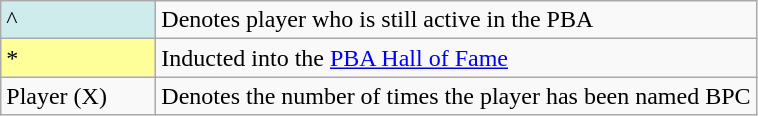<table class="wikitable">
<tr>
<td style="background-color:#CFECEC; border:1px solid #aaaaaa; width:6em">^</td>
<td>Denotes player who is still active in the PBA</td>
</tr>
<tr>
<td style="background-color:#FFFF99; border:1px solid #aaaaaa; width:6em">*</td>
<td>Inducted into the <a href='#'>PBA Hall of Fame</a></td>
</tr>
<tr>
<td>Player (X)</td>
<td>Denotes the number of times the player has been named BPC</td>
</tr>
</table>
